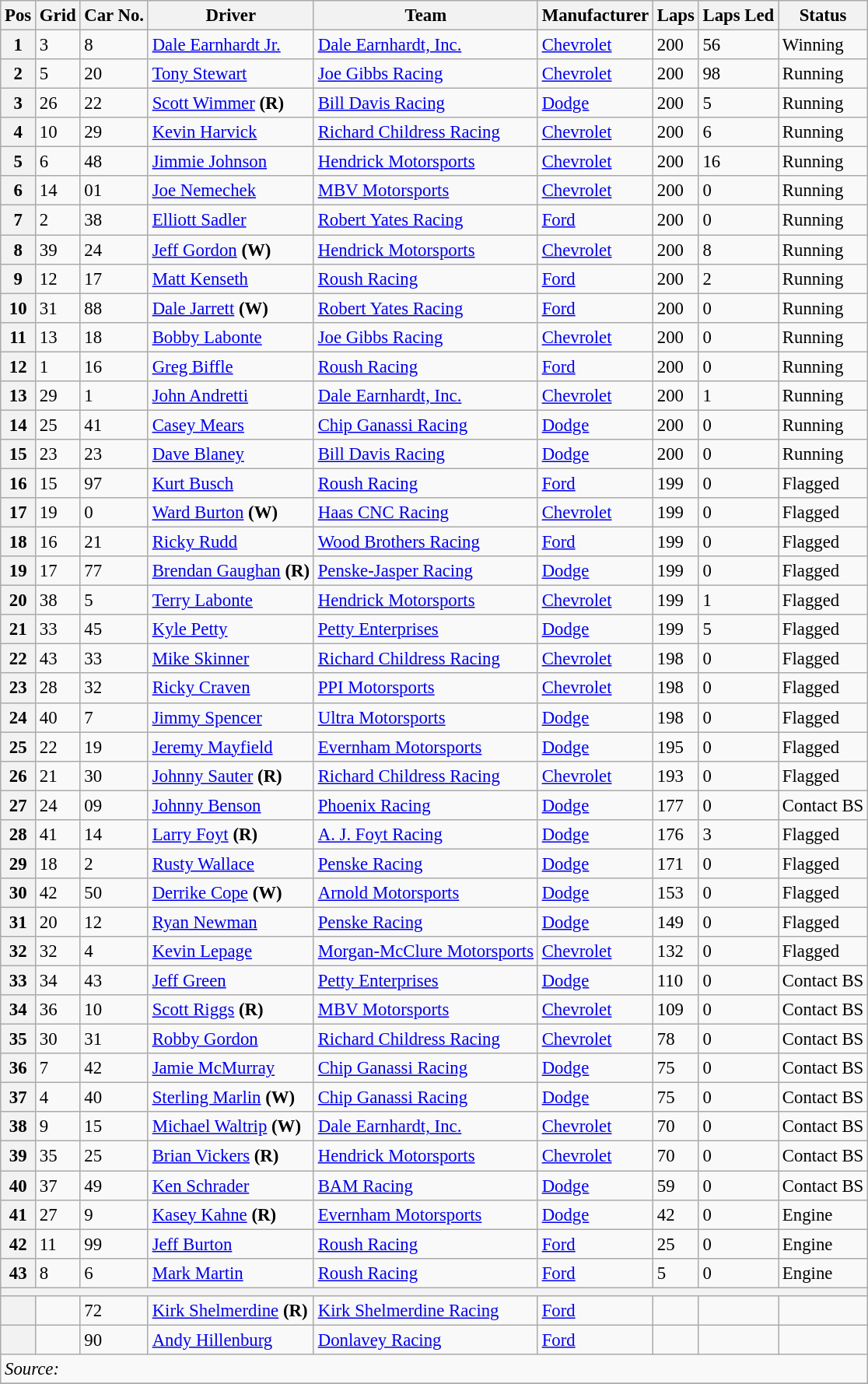<table class="sortable wikitable" style="font-size:95%">
<tr>
<th>Pos</th>
<th>Grid</th>
<th>Car No.</th>
<th>Driver</th>
<th>Team</th>
<th>Manufacturer</th>
<th>Laps</th>
<th>Laps Led</th>
<th>Status</th>
</tr>
<tr>
<th>1</th>
<td>3</td>
<td>8</td>
<td><a href='#'>Dale Earnhardt Jr.</a></td>
<td><a href='#'>Dale Earnhardt, Inc.</a></td>
<td><a href='#'>Chevrolet</a></td>
<td>200</td>
<td>56</td>
<td>Winning</td>
</tr>
<tr>
<th>2</th>
<td>5</td>
<td>20</td>
<td><a href='#'>Tony Stewart</a></td>
<td><a href='#'>Joe Gibbs Racing</a></td>
<td><a href='#'>Chevrolet</a></td>
<td>200</td>
<td>98</td>
<td>Running</td>
</tr>
<tr>
<th>3</th>
<td>26</td>
<td>22</td>
<td><a href='#'>Scott Wimmer</a> <strong>(R)</strong></td>
<td><a href='#'>Bill Davis Racing</a></td>
<td><a href='#'>Dodge</a></td>
<td>200</td>
<td>5</td>
<td>Running</td>
</tr>
<tr>
<th>4</th>
<td>10</td>
<td>29</td>
<td><a href='#'>Kevin Harvick</a></td>
<td><a href='#'>Richard Childress Racing</a></td>
<td><a href='#'>Chevrolet</a></td>
<td>200</td>
<td>6</td>
<td>Running</td>
</tr>
<tr>
<th>5</th>
<td>6</td>
<td>48</td>
<td><a href='#'>Jimmie Johnson</a></td>
<td><a href='#'>Hendrick Motorsports</a></td>
<td><a href='#'>Chevrolet</a></td>
<td>200</td>
<td>16</td>
<td>Running</td>
</tr>
<tr>
<th>6</th>
<td>14</td>
<td>01</td>
<td><a href='#'>Joe Nemechek</a></td>
<td><a href='#'>MBV Motorsports</a></td>
<td><a href='#'>Chevrolet</a></td>
<td>200</td>
<td>0</td>
<td>Running</td>
</tr>
<tr>
<th>7</th>
<td>2</td>
<td>38</td>
<td><a href='#'>Elliott Sadler</a></td>
<td><a href='#'>Robert Yates Racing</a></td>
<td><a href='#'>Ford</a></td>
<td>200</td>
<td>0</td>
<td>Running</td>
</tr>
<tr>
<th>8</th>
<td>39</td>
<td>24</td>
<td><a href='#'>Jeff Gordon</a> <strong>(W)</strong></td>
<td><a href='#'>Hendrick Motorsports</a></td>
<td><a href='#'>Chevrolet</a></td>
<td>200</td>
<td>8</td>
<td>Running</td>
</tr>
<tr>
<th>9</th>
<td>12</td>
<td>17</td>
<td><a href='#'>Matt Kenseth</a></td>
<td><a href='#'>Roush Racing</a></td>
<td><a href='#'>Ford</a></td>
<td>200</td>
<td>2</td>
<td>Running</td>
</tr>
<tr>
<th>10</th>
<td>31</td>
<td>88</td>
<td><a href='#'>Dale Jarrett</a> <strong>(W)</strong></td>
<td><a href='#'>Robert Yates Racing</a></td>
<td><a href='#'>Ford</a></td>
<td>200</td>
<td>0</td>
<td>Running</td>
</tr>
<tr>
<th>11</th>
<td>13</td>
<td>18</td>
<td><a href='#'>Bobby Labonte</a></td>
<td><a href='#'>Joe Gibbs Racing</a></td>
<td><a href='#'>Chevrolet</a></td>
<td>200</td>
<td>0</td>
<td>Running</td>
</tr>
<tr>
<th>12</th>
<td>1</td>
<td>16</td>
<td><a href='#'>Greg Biffle</a></td>
<td><a href='#'>Roush Racing</a></td>
<td><a href='#'>Ford</a></td>
<td>200</td>
<td>0</td>
<td>Running</td>
</tr>
<tr>
<th>13</th>
<td>29</td>
<td>1</td>
<td><a href='#'>John Andretti</a></td>
<td><a href='#'>Dale Earnhardt, Inc.</a></td>
<td><a href='#'>Chevrolet</a></td>
<td>200</td>
<td>1</td>
<td>Running</td>
</tr>
<tr>
<th>14</th>
<td>25</td>
<td>41</td>
<td><a href='#'>Casey Mears</a></td>
<td><a href='#'>Chip Ganassi Racing</a></td>
<td><a href='#'>Dodge</a></td>
<td>200</td>
<td>0</td>
<td>Running</td>
</tr>
<tr>
<th>15</th>
<td>23</td>
<td>23</td>
<td><a href='#'>Dave Blaney</a></td>
<td><a href='#'>Bill Davis Racing</a></td>
<td><a href='#'>Dodge</a></td>
<td>200</td>
<td>0</td>
<td>Running</td>
</tr>
<tr>
<th>16</th>
<td>15</td>
<td>97</td>
<td><a href='#'>Kurt Busch</a></td>
<td><a href='#'>Roush Racing</a></td>
<td><a href='#'>Ford</a></td>
<td>199</td>
<td>0</td>
<td>Flagged</td>
</tr>
<tr>
<th>17</th>
<td>19</td>
<td>0</td>
<td><a href='#'>Ward Burton</a> <strong>(W)</strong></td>
<td><a href='#'>Haas CNC Racing</a></td>
<td><a href='#'>Chevrolet</a></td>
<td>199</td>
<td>0</td>
<td>Flagged</td>
</tr>
<tr>
<th>18</th>
<td>16</td>
<td>21</td>
<td><a href='#'>Ricky Rudd</a></td>
<td><a href='#'>Wood Brothers Racing</a></td>
<td><a href='#'>Ford</a></td>
<td>199</td>
<td>0</td>
<td>Flagged</td>
</tr>
<tr>
<th>19</th>
<td>17</td>
<td>77</td>
<td><a href='#'>Brendan Gaughan</a> <strong>(R)</strong></td>
<td><a href='#'>Penske-Jasper Racing</a></td>
<td><a href='#'>Dodge</a></td>
<td>199</td>
<td>0</td>
<td>Flagged</td>
</tr>
<tr>
<th>20</th>
<td>38</td>
<td>5</td>
<td><a href='#'>Terry Labonte</a></td>
<td><a href='#'>Hendrick Motorsports</a></td>
<td><a href='#'>Chevrolet</a></td>
<td>199</td>
<td>1</td>
<td>Flagged</td>
</tr>
<tr>
<th>21</th>
<td>33</td>
<td>45</td>
<td><a href='#'>Kyle Petty</a></td>
<td><a href='#'>Petty Enterprises</a></td>
<td><a href='#'>Dodge</a></td>
<td>199</td>
<td>5</td>
<td>Flagged</td>
</tr>
<tr>
<th>22</th>
<td>43</td>
<td>33</td>
<td><a href='#'>Mike Skinner</a></td>
<td><a href='#'>Richard Childress Racing</a></td>
<td><a href='#'>Chevrolet</a></td>
<td>198</td>
<td>0</td>
<td>Flagged</td>
</tr>
<tr>
<th>23</th>
<td>28</td>
<td>32</td>
<td><a href='#'>Ricky Craven</a></td>
<td><a href='#'>PPI Motorsports</a></td>
<td><a href='#'>Chevrolet</a></td>
<td>198</td>
<td>0</td>
<td>Flagged</td>
</tr>
<tr>
<th>24</th>
<td>40</td>
<td>7</td>
<td><a href='#'>Jimmy Spencer</a></td>
<td><a href='#'>Ultra Motorsports</a></td>
<td><a href='#'>Dodge</a></td>
<td>198</td>
<td>0</td>
<td>Flagged</td>
</tr>
<tr>
<th>25</th>
<td>22</td>
<td>19</td>
<td><a href='#'>Jeremy Mayfield</a></td>
<td><a href='#'>Evernham Motorsports</a></td>
<td><a href='#'>Dodge</a></td>
<td>195</td>
<td>0</td>
<td>Flagged</td>
</tr>
<tr>
<th>26</th>
<td>21</td>
<td>30</td>
<td><a href='#'>Johnny Sauter</a> <strong>(R)</strong></td>
<td><a href='#'>Richard Childress Racing</a></td>
<td><a href='#'>Chevrolet</a></td>
<td>193</td>
<td>0</td>
<td>Flagged</td>
</tr>
<tr>
<th>27</th>
<td>24</td>
<td>09</td>
<td><a href='#'>Johnny Benson</a></td>
<td><a href='#'>Phoenix Racing</a></td>
<td><a href='#'>Dodge</a></td>
<td>177</td>
<td>0</td>
<td>Contact BS</td>
</tr>
<tr>
<th>28</th>
<td>41</td>
<td>14</td>
<td><a href='#'>Larry Foyt</a> <strong>(R)</strong></td>
<td><a href='#'>A. J. Foyt Racing</a></td>
<td><a href='#'>Dodge</a></td>
<td>176</td>
<td>3</td>
<td>Flagged</td>
</tr>
<tr>
<th>29</th>
<td>18</td>
<td>2</td>
<td><a href='#'>Rusty Wallace</a></td>
<td><a href='#'>Penske Racing</a></td>
<td><a href='#'>Dodge</a></td>
<td>171</td>
<td>0</td>
<td>Flagged</td>
</tr>
<tr>
<th>30</th>
<td>42</td>
<td>50</td>
<td><a href='#'>Derrike Cope</a> <strong>(W)</strong></td>
<td><a href='#'>Arnold Motorsports</a></td>
<td><a href='#'>Dodge</a></td>
<td>153</td>
<td>0</td>
<td>Flagged</td>
</tr>
<tr>
<th>31</th>
<td>20</td>
<td>12</td>
<td><a href='#'>Ryan Newman</a></td>
<td><a href='#'>Penske Racing</a></td>
<td><a href='#'>Dodge</a></td>
<td>149</td>
<td>0</td>
<td>Flagged</td>
</tr>
<tr>
<th>32</th>
<td>32</td>
<td>4</td>
<td><a href='#'>Kevin Lepage</a></td>
<td><a href='#'>Morgan-McClure Motorsports</a></td>
<td><a href='#'>Chevrolet</a></td>
<td>132</td>
<td>0</td>
<td>Flagged</td>
</tr>
<tr>
<th>33</th>
<td>34</td>
<td>43</td>
<td><a href='#'>Jeff Green</a></td>
<td><a href='#'>Petty Enterprises</a></td>
<td><a href='#'>Dodge</a></td>
<td>110</td>
<td>0</td>
<td>Contact BS</td>
</tr>
<tr>
<th>34</th>
<td>36</td>
<td>10</td>
<td><a href='#'>Scott Riggs</a> <strong>(R)</strong></td>
<td><a href='#'>MBV Motorsports</a></td>
<td><a href='#'>Chevrolet</a></td>
<td>109</td>
<td>0</td>
<td>Contact BS</td>
</tr>
<tr>
<th>35</th>
<td>30</td>
<td>31</td>
<td><a href='#'>Robby Gordon</a></td>
<td><a href='#'>Richard Childress Racing</a></td>
<td><a href='#'>Chevrolet</a></td>
<td>78</td>
<td>0</td>
<td>Contact BS</td>
</tr>
<tr>
<th>36</th>
<td>7</td>
<td>42</td>
<td><a href='#'>Jamie McMurray</a></td>
<td><a href='#'>Chip Ganassi Racing</a></td>
<td><a href='#'>Dodge</a></td>
<td>75</td>
<td>0</td>
<td>Contact BS</td>
</tr>
<tr>
<th>37</th>
<td>4</td>
<td>40</td>
<td><a href='#'>Sterling Marlin</a> <strong>(W)</strong></td>
<td><a href='#'>Chip Ganassi Racing</a></td>
<td><a href='#'>Dodge</a></td>
<td>75</td>
<td>0</td>
<td>Contact BS</td>
</tr>
<tr>
<th>38</th>
<td>9</td>
<td>15</td>
<td><a href='#'>Michael Waltrip</a> <strong>(W)</strong></td>
<td><a href='#'>Dale Earnhardt, Inc.</a></td>
<td><a href='#'>Chevrolet</a></td>
<td>70</td>
<td>0</td>
<td>Contact BS</td>
</tr>
<tr>
<th>39</th>
<td>35</td>
<td>25</td>
<td><a href='#'>Brian Vickers</a> <strong>(R)</strong></td>
<td><a href='#'>Hendrick Motorsports</a></td>
<td><a href='#'>Chevrolet</a></td>
<td>70</td>
<td>0</td>
<td>Contact BS</td>
</tr>
<tr>
<th>40</th>
<td>37</td>
<td>49</td>
<td><a href='#'>Ken Schrader</a></td>
<td><a href='#'>BAM Racing</a></td>
<td><a href='#'>Dodge</a></td>
<td>59</td>
<td>0</td>
<td>Contact BS</td>
</tr>
<tr>
<th>41</th>
<td>27</td>
<td>9</td>
<td><a href='#'>Kasey Kahne</a> <strong>(R)</strong></td>
<td><a href='#'>Evernham Motorsports</a></td>
<td><a href='#'>Dodge</a></td>
<td>42</td>
<td>0</td>
<td>Engine</td>
</tr>
<tr>
<th>42</th>
<td>11</td>
<td>99</td>
<td><a href='#'>Jeff Burton</a></td>
<td><a href='#'>Roush Racing</a></td>
<td><a href='#'>Ford</a></td>
<td>25</td>
<td>0</td>
<td>Engine</td>
</tr>
<tr>
<th>43</th>
<td>8</td>
<td>6</td>
<td><a href='#'>Mark Martin</a></td>
<td><a href='#'>Roush Racing</a></td>
<td><a href='#'>Ford</a></td>
<td>5</td>
<td>0</td>
<td>Engine</td>
</tr>
<tr>
<th colspan="10"></th>
</tr>
<tr>
<th></th>
<td></td>
<td>72</td>
<td><a href='#'>Kirk Shelmerdine</a> <strong>(R)</strong></td>
<td><a href='#'>Kirk Shelmerdine Racing</a></td>
<td><a href='#'>Ford</a></td>
<td></td>
<td></td>
<td></td>
</tr>
<tr>
<th></th>
<td></td>
<td>90</td>
<td><a href='#'>Andy Hillenburg</a></td>
<td><a href='#'>Donlavey Racing</a></td>
<td><a href='#'>Ford</a></td>
<td></td>
<td></td>
<td></td>
</tr>
<tr class="sortbottom">
<td colspan="10"><em>Source:</em></td>
</tr>
<tr>
</tr>
</table>
